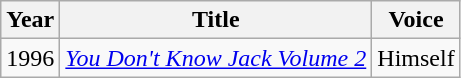<table class="wikitable">
<tr>
<th>Year</th>
<th>Title</th>
<th>Voice</th>
</tr>
<tr>
<td>1996</td>
<td><em><a href='#'>You Don't Know Jack Volume 2</a></em></td>
<td>Himself</td>
</tr>
</table>
